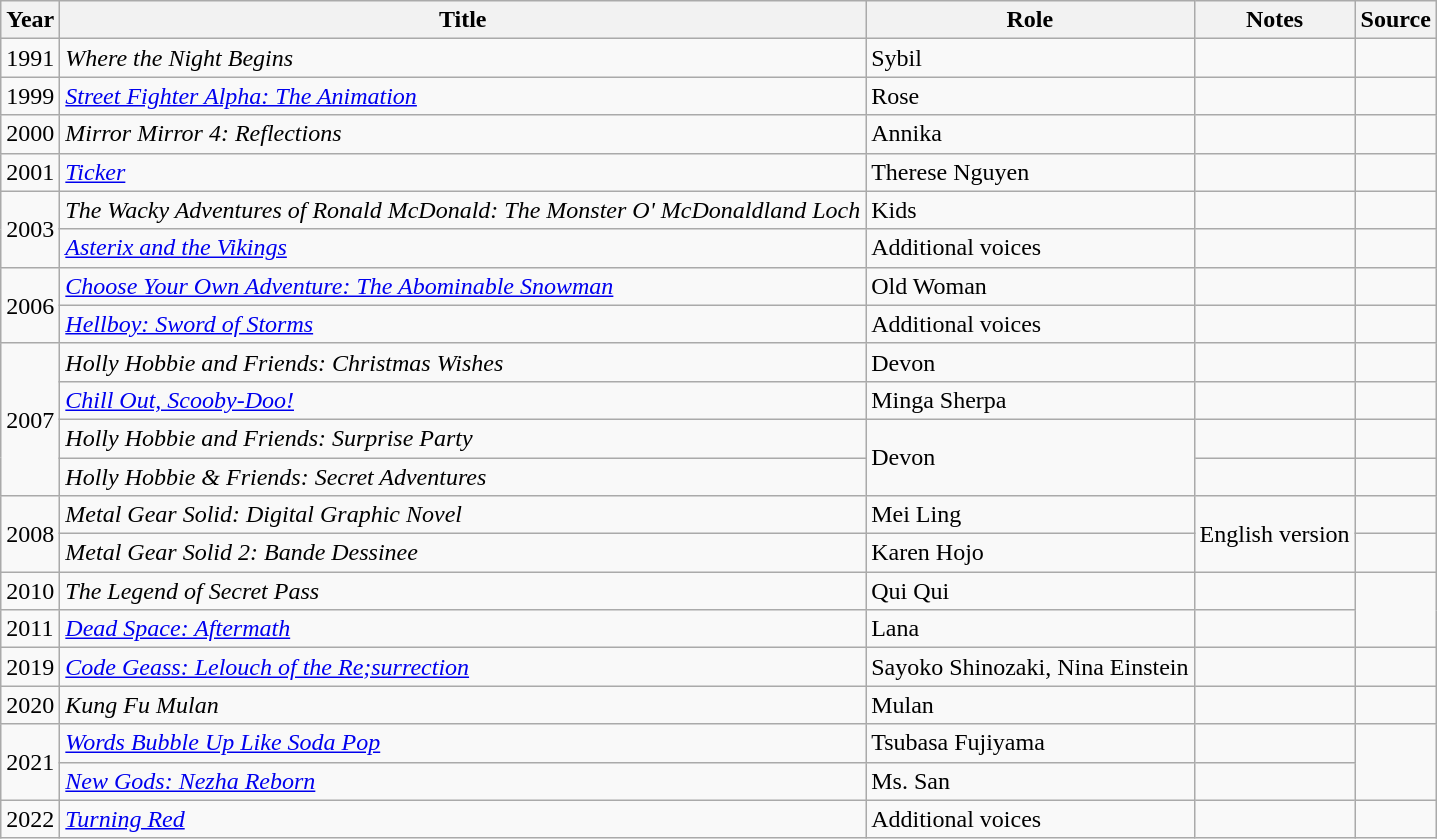<table class="wikitable">
<tr>
<th>Year</th>
<th>Title</th>
<th>Role</th>
<th class="unsortable">Notes</th>
<th>Source</th>
</tr>
<tr>
<td>1991</td>
<td><em>Where the Night Begins</em></td>
<td>Sybil</td>
<td></td>
<td></td>
</tr>
<tr>
<td>1999</td>
<td><em><a href='#'>Street Fighter Alpha: The Animation</a></em></td>
<td>Rose</td>
<td></td>
<td></td>
</tr>
<tr>
<td>2000</td>
<td><em>Mirror Mirror 4: Reflections</em></td>
<td>Annika</td>
<td></td>
<td></td>
</tr>
<tr>
<td>2001</td>
<td><em><a href='#'>Ticker</a></em></td>
<td>Therese Nguyen</td>
<td></td>
<td></td>
</tr>
<tr>
<td rowspan="2">2003</td>
<td><em>The Wacky Adventures of Ronald McDonald: The Monster O' McDonaldland Loch</em></td>
<td>Kids</td>
<td></td>
<td></td>
</tr>
<tr>
<td><em><a href='#'>Asterix and the Vikings</a></em></td>
<td>Additional voices</td>
<td></td>
<td></td>
</tr>
<tr>
<td rowspan="2">2006</td>
<td><em><a href='#'>Choose Your Own Adventure: The Abominable Snowman</a></em></td>
<td>Old Woman</td>
<td></td>
<td></td>
</tr>
<tr>
<td><em><a href='#'>Hellboy: Sword of Storms</a></em></td>
<td>Additional voices</td>
<td></td>
<td></td>
</tr>
<tr>
<td rowspan="4">2007</td>
<td><em>Holly Hobbie and Friends: Christmas Wishes</em></td>
<td>Devon</td>
<td></td>
<td></td>
</tr>
<tr>
<td><em><a href='#'>Chill Out, Scooby-Doo!</a></em></td>
<td>Minga Sherpa</td>
<td></td>
<td></td>
</tr>
<tr>
<td><em>Holly Hobbie and Friends: Surprise Party</em></td>
<td rowspan="2">Devon</td>
<td></td>
<td></td>
</tr>
<tr>
<td><em>Holly Hobbie & Friends: Secret Adventures</em></td>
<td></td>
<td></td>
</tr>
<tr>
<td rowspan="2">2008</td>
<td><em>Metal Gear Solid: Digital Graphic Novel</em></td>
<td>Mei Ling</td>
<td rowspan="2">English version</td>
<td></td>
</tr>
<tr>
<td><em>Metal Gear Solid 2: Bande Dessinee</em></td>
<td>Karen Hojo</td>
<td></td>
</tr>
<tr>
<td>2010</td>
<td><em>The Legend of Secret Pass</em></td>
<td>Qui Qui</td>
<td></td>
<td rowspan="2"></td>
</tr>
<tr>
<td>2011</td>
<td><em><a href='#'>Dead Space: Aftermath</a></em></td>
<td>Lana</td>
<td></td>
</tr>
<tr>
<td>2019</td>
<td><em><a href='#'>Code Geass: Lelouch of the Re;surrection</a></em></td>
<td>Sayoko Shinozaki, Nina Einstein</td>
<td></td>
<td></td>
</tr>
<tr>
<td>2020</td>
<td><em>Kung Fu Mulan</em></td>
<td>Mulan</td>
<td></td>
<td></td>
</tr>
<tr>
<td rowspan="2">2021</td>
<td><em><a href='#'>Words Bubble Up Like Soda Pop</a></em></td>
<td>Tsubasa Fujiyama</td>
<td></td>
<td rowspan="2"></td>
</tr>
<tr>
<td><em><a href='#'>New Gods: Nezha Reborn</a></em></td>
<td>Ms. San</td>
<td></td>
</tr>
<tr>
<td>2022</td>
<td><em><a href='#'>Turning Red</a></em></td>
<td>Additional voices</td>
<td></td>
<td></td>
</tr>
</table>
